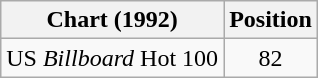<table class="wikitable">
<tr>
<th>Chart (1992)</th>
<th>Position</th>
</tr>
<tr>
<td>US <em>Billboard</em> Hot 100</td>
<td align="center">82</td>
</tr>
</table>
